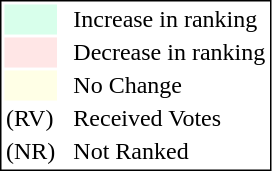<table style="border:1px solid black;">
<tr>
<td style="background:#D8FFEB; width:20px;"></td>
<td> </td>
<td>Increase in ranking</td>
</tr>
<tr>
<td style="background:#FFE6E6; width:20px;"></td>
<td> </td>
<td>Decrease in ranking</td>
</tr>
<tr>
<td style="background:#FFFFE6; width:20px;"></td>
<td> </td>
<td>No Change</td>
</tr>
<tr>
<td>(RV)</td>
<td> </td>
<td>Received Votes</td>
</tr>
<tr>
<td>(NR)</td>
<td> </td>
<td>Not Ranked</td>
</tr>
</table>
